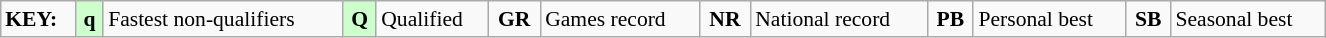<table class="wikitable" style="margin:0.5em auto; font-size:90%;position:relative;" width=70%>
<tr>
<td><strong>KEY:</strong></td>
<td bgcolor=ccffcc align=center><strong>q</strong></td>
<td>Fastest non-qualifiers</td>
<td bgcolor=ccffcc align=center><strong>Q</strong></td>
<td>Qualified</td>
<td align=center><strong>GR</strong></td>
<td>Games record</td>
<td align=center><strong>NR</strong></td>
<td>National record</td>
<td align=center><strong>PB</strong></td>
<td>Personal best</td>
<td align=center><strong>SB</strong></td>
<td>Seasonal best</td>
</tr>
</table>
